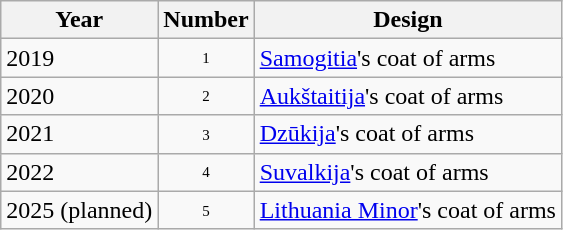<table class="wikitable" align="center">
<tr>
<th>Year</th>
<th>Number</th>
<th>Design</th>
</tr>
<tr>
<td>2019</td>
<td style="text-align:center; font-size:10px;">1</td>
<td><a href='#'>Samogitia</a>'s coat of arms</td>
</tr>
<tr>
<td>2020</td>
<td style="text-align:center; font-size:10px;">2</td>
<td><a href='#'>Aukštaitija</a>'s coat of arms</td>
</tr>
<tr>
<td>2021</td>
<td style="text-align:center; font-size:10px;">3</td>
<td><a href='#'>Dzūkija</a>'s coat of arms</td>
</tr>
<tr>
<td>2022</td>
<td style="text-align:center; font-size:10px;">4</td>
<td><a href='#'>Suvalkija</a>'s coat of arms</td>
</tr>
<tr>
<td>2025 (planned)</td>
<td style="text-align:center; font-size:10px;">5</td>
<td><a href='#'>Lithuania Minor</a>'s coat of arms</td>
</tr>
</table>
